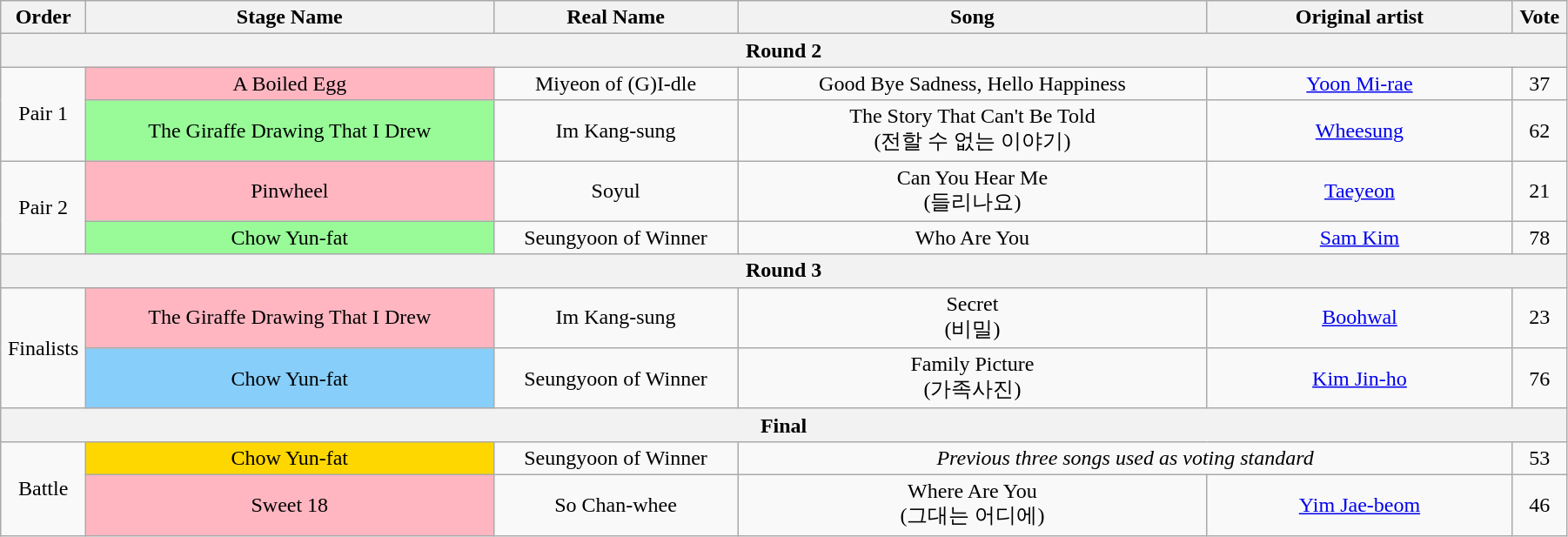<table class="wikitable" style="text-align:center; width:95%;">
<tr>
<th style="width:1%;">Order</th>
<th style="width:20%;">Stage Name</th>
<th style="width:12%;">Real Name</th>
<th style="width:23%;">Song</th>
<th style="width:15%;">Original artist</th>
<th style="width:1%;">Vote</th>
</tr>
<tr>
<th colspan=6>Round 2</th>
</tr>
<tr>
<td rowspan=2>Pair 1</td>
<td bgcolor="lightpink">A Boiled Egg</td>
<td>Miyeon of (G)I-dle</td>
<td>Good Bye Sadness, Hello Happiness</td>
<td><a href='#'>Yoon Mi-rae</a></td>
<td>37</td>
</tr>
<tr>
<td bgcolor="palegreen">The Giraffe Drawing That I Drew</td>
<td>Im Kang-sung</td>
<td>The Story That Can't Be Told<br>(전할 수 없는 이야기)</td>
<td><a href='#'>Wheesung</a></td>
<td>62</td>
</tr>
<tr>
<td rowspan=2>Pair 2</td>
<td bgcolor="lightpink">Pinwheel</td>
<td>Soyul</td>
<td>Can You Hear Me<br>(들리나요)</td>
<td><a href='#'>Taeyeon</a></td>
<td>21</td>
</tr>
<tr>
<td bgcolor="palegreen">Chow Yun-fat</td>
<td>Seungyoon of Winner</td>
<td>Who Are You</td>
<td><a href='#'>Sam Kim</a></td>
<td>78</td>
</tr>
<tr>
<th colspan=6>Round 3</th>
</tr>
<tr>
<td rowspan=2>Finalists</td>
<td bgcolor="lightpink">The Giraffe Drawing That I Drew</td>
<td>Im Kang-sung</td>
<td>Secret<br>(비밀)</td>
<td><a href='#'>Boohwal</a></td>
<td>23</td>
</tr>
<tr>
<td bgcolor="lightskyblue">Chow Yun-fat</td>
<td>Seungyoon of Winner</td>
<td>Family Picture<br>(가족사진)</td>
<td><a href='#'>Kim Jin-ho</a></td>
<td>76</td>
</tr>
<tr>
<th colspan=6>Final</th>
</tr>
<tr>
<td rowspan=2>Battle</td>
<td bgcolor="gold">Chow Yun-fat</td>
<td>Seungyoon of Winner</td>
<td colspan=2><em>Previous three songs used as voting standard</em></td>
<td>53</td>
</tr>
<tr>
<td bgcolor="lightpink">Sweet 18</td>
<td>So Chan-whee</td>
<td>Where Are You<br>(그대는 어디에)</td>
<td><a href='#'>Yim Jae-beom</a></td>
<td>46</td>
</tr>
</table>
